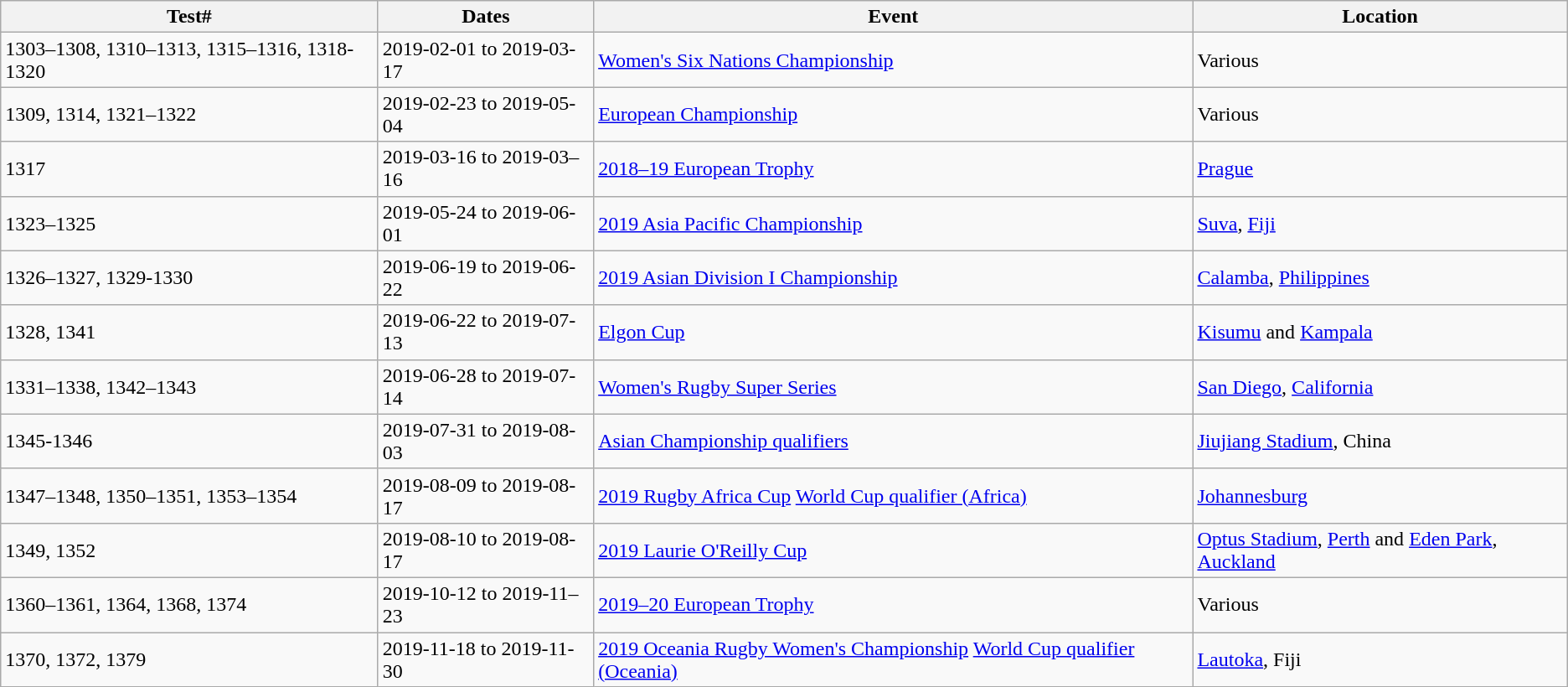<table class="wikitable">
<tr>
<th>Test#</th>
<th>Dates</th>
<th>Event</th>
<th>Location</th>
</tr>
<tr>
<td>1303–1308, 1310–1313, 1315–1316, 1318-1320</td>
<td>2019-02-01 to 2019-03-17</td>
<td><a href='#'>Women's Six Nations Championship</a></td>
<td>Various</td>
</tr>
<tr>
<td>1309, 1314, 1321–1322</td>
<td>2019-02-23 to 2019-05-04</td>
<td><a href='#'>European Championship</a></td>
<td>Various</td>
</tr>
<tr>
<td>1317</td>
<td>2019-03-16 to 2019-03–16</td>
<td><a href='#'>2018–19 European Trophy</a></td>
<td><a href='#'>Prague</a></td>
</tr>
<tr>
<td>1323–1325</td>
<td>2019-05-24 to 2019-06-01</td>
<td><a href='#'>2019 Asia Pacific Championship</a></td>
<td><a href='#'>Suva</a>, <a href='#'>Fiji</a></td>
</tr>
<tr>
<td>1326–1327, 1329-1330</td>
<td>2019-06-19 to 2019-06-22</td>
<td><a href='#'>2019 Asian Division I Championship</a></td>
<td><a href='#'>Calamba</a>, <a href='#'>Philippines</a></td>
</tr>
<tr>
<td>1328, 1341</td>
<td>2019-06-22 to 2019-07-13</td>
<td><a href='#'>Elgon Cup</a></td>
<td><a href='#'>Kisumu</a> and <a href='#'>Kampala</a></td>
</tr>
<tr>
<td>1331–1338, 1342–1343</td>
<td>2019-06-28 to 2019-07-14</td>
<td><a href='#'>Women's Rugby Super Series</a></td>
<td><a href='#'>San Diego</a>, <a href='#'>California</a></td>
</tr>
<tr>
<td>1345-1346</td>
<td>2019-07-31 to 2019-08-03</td>
<td><a href='#'>Asian Championship qualifiers</a></td>
<td><a href='#'>Jiujiang Stadium</a>, China</td>
</tr>
<tr>
<td>1347–1348, 1350–1351, 1353–1354</td>
<td>2019-08-09 to 2019-08-17</td>
<td><a href='#'>2019 Rugby Africa Cup</a> <a href='#'>World Cup qualifier (Africa)</a></td>
<td><a href='#'>Johannesburg</a></td>
</tr>
<tr>
<td>1349, 1352</td>
<td>2019-08-10 to 2019-08-17</td>
<td><a href='#'>2019 Laurie O'Reilly Cup</a></td>
<td><a href='#'>Optus Stadium</a>, <a href='#'>Perth</a> and <a href='#'>Eden Park</a>, <a href='#'>Auckland</a></td>
</tr>
<tr>
<td>1360–1361, 1364, 1368, 1374</td>
<td>2019-10-12 to 2019-11–23</td>
<td><a href='#'>2019–20 European Trophy</a></td>
<td>Various</td>
</tr>
<tr>
<td>1370, 1372, 1379</td>
<td>2019-11-18 to 2019-11-30</td>
<td><a href='#'>2019 Oceania Rugby Women's Championship</a> <a href='#'>World Cup qualifier (Oceania)</a></td>
<td><a href='#'>Lautoka</a>, Fiji</td>
</tr>
</table>
